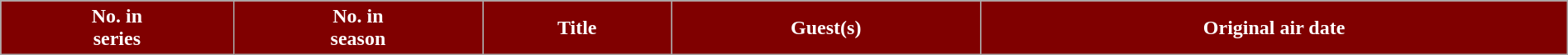<table class="wikitable plainrowheaders" style="width:100%;">
<tr>
<th style="background:#800000; color:#fff;">No. in<br>series</th>
<th style="background:#800000; color:#fff;">No. in<br>season</th>
<th style="background:#800000; color:#fff;">Title</th>
<th style="background:#800000; color:#fff;">Guest(s)</th>
<th style="background:#800000; color:#fff;">Original air date<br>







</th>
</tr>
</table>
